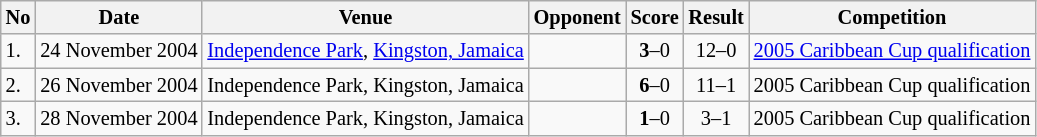<table class="wikitable" style="font-size:85%;">
<tr>
<th>No</th>
<th>Date</th>
<th>Venue</th>
<th>Opponent</th>
<th>Score</th>
<th>Result</th>
<th>Competition</th>
</tr>
<tr>
<td>1.</td>
<td>24 November 2004</td>
<td><a href='#'>Independence Park</a>, <a href='#'>Kingston, Jamaica</a></td>
<td></td>
<td align=center><strong>3</strong>–0</td>
<td align=center>12–0</td>
<td><a href='#'>2005 Caribbean Cup qualification</a></td>
</tr>
<tr>
<td>2.</td>
<td>26 November 2004</td>
<td>Independence Park, Kingston, Jamaica</td>
<td></td>
<td align=center><strong>6</strong>–0</td>
<td align=center>11–1</td>
<td>2005 Caribbean Cup qualification</td>
</tr>
<tr>
<td>3.</td>
<td>28 November 2004</td>
<td>Independence Park, Kingston, Jamaica</td>
<td></td>
<td align=center><strong>1</strong>–0</td>
<td align=center>3–1</td>
<td>2005 Caribbean Cup qualification</td>
</tr>
</table>
